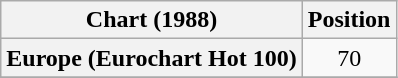<table class="wikitable sortable plainrowheaders">
<tr>
<th>Chart (1988)</th>
<th align="center">Position</th>
</tr>
<tr>
<th scope="row">Europe (Eurochart Hot 100)</th>
<td align="center">70</td>
</tr>
<tr>
</tr>
</table>
